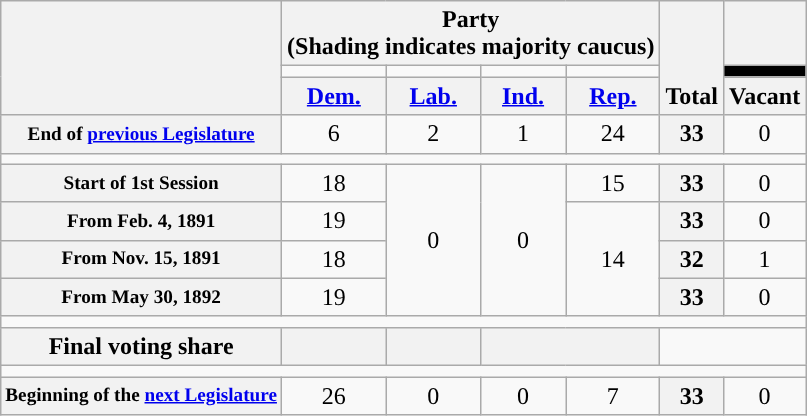<table class=wikitable style="text-align:center">
<tr style="vertical-align:bottom;">
<th rowspan=3></th>
<th colspan=4>Party <div>(Shading indicates majority caucus)</div></th>
<th rowspan=3>Total</th>
<th></th>
</tr>
<tr style="height:5px">
<td style="background-color:"></td>
<td style="background-color:"></td>
<td style="background-color:"></td>
<td style="background-color:"></td>
<td style="background:black;"></td>
</tr>
<tr>
<th><a href='#'>Dem.</a></th>
<th><a href='#'>Lab.</a></th>
<th><a href='#'>Ind.</a></th>
<th><a href='#'>Rep.</a></th>
<th>Vacant</th>
</tr>
<tr>
<th style="font-size:80%;">End of <a href='#'>previous Legislature</a></th>
<td>6</td>
<td>2</td>
<td>1</td>
<td>24</td>
<th>33</th>
<td>0</td>
</tr>
<tr>
<td colspan=7></td>
</tr>
<tr>
<th style="font-size:80%;">Start of 1st Session</th>
<td>18</td>
<td rowspan="4">0</td>
<td rowspan="4">0</td>
<td>15</td>
<th>33</th>
<td>0</td>
</tr>
<tr>
<th style="font-size:80%;">From Feb. 4, 1891</th>
<td>19</td>
<td rowspan="3">14</td>
<th>33</th>
<td>0</td>
</tr>
<tr>
<th style="font-size:80%;">From Nov. 15, 1891</th>
<td>18</td>
<th>32</th>
<td>1</td>
</tr>
<tr>
<th style="font-size:80%;">From May 30, 1892</th>
<td>19</td>
<th>33</th>
<td>0</td>
</tr>
<tr>
<td colspan=7></td>
</tr>
<tr>
<th>Final voting share</th>
<th></th>
<th></th>
<th colspan=2></th>
</tr>
<tr>
<td colspan=7></td>
</tr>
<tr>
<th style="font-size:80%;">Beginning of the <a href='#'>next Legislature</a></th>
<td>26</td>
<td>0</td>
<td>0</td>
<td>7</td>
<th>33</th>
<td>0</td>
</tr>
</table>
